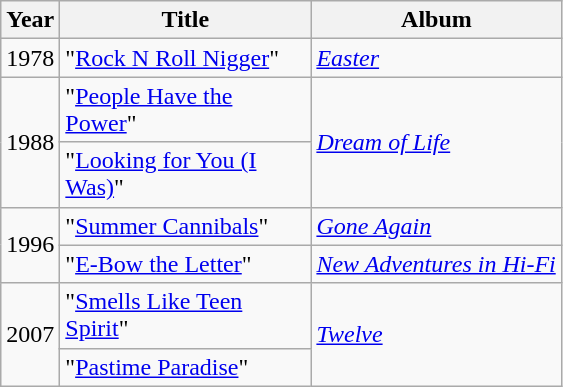<table class="wikitable">
<tr>
<th>Year</th>
<th width="160">Title</th>
<th width="160">Album</th>
</tr>
<tr>
<td>1978</td>
<td>"<a href='#'>Rock N Roll Nigger</a>"</td>
<td><em><a href='#'>Easter</a></em></td>
</tr>
<tr>
<td rowspan=2>1988</td>
<td>"<a href='#'>People Have the Power</a>"</td>
<td rowspan=2><em><a href='#'>Dream of Life</a></em></td>
</tr>
<tr>
<td>"<a href='#'>Looking for You (I Was)</a>"</td>
</tr>
<tr>
<td rowspan=2>1996</td>
<td>"<a href='#'>Summer Cannibals</a>"</td>
<td><em><a href='#'>Gone Again</a></em></td>
</tr>
<tr>
<td>"<a href='#'>E-Bow the Letter</a>"</td>
<td><em><a href='#'>New Adventures in Hi-Fi</a></em></td>
</tr>
<tr>
<td rowspan=2>2007</td>
<td>"<a href='#'>Smells Like Teen Spirit</a>"</td>
<td rowspan=2><em><a href='#'>Twelve</a></em></td>
</tr>
<tr>
<td>"<a href='#'>Pastime Paradise</a>"</td>
</tr>
</table>
